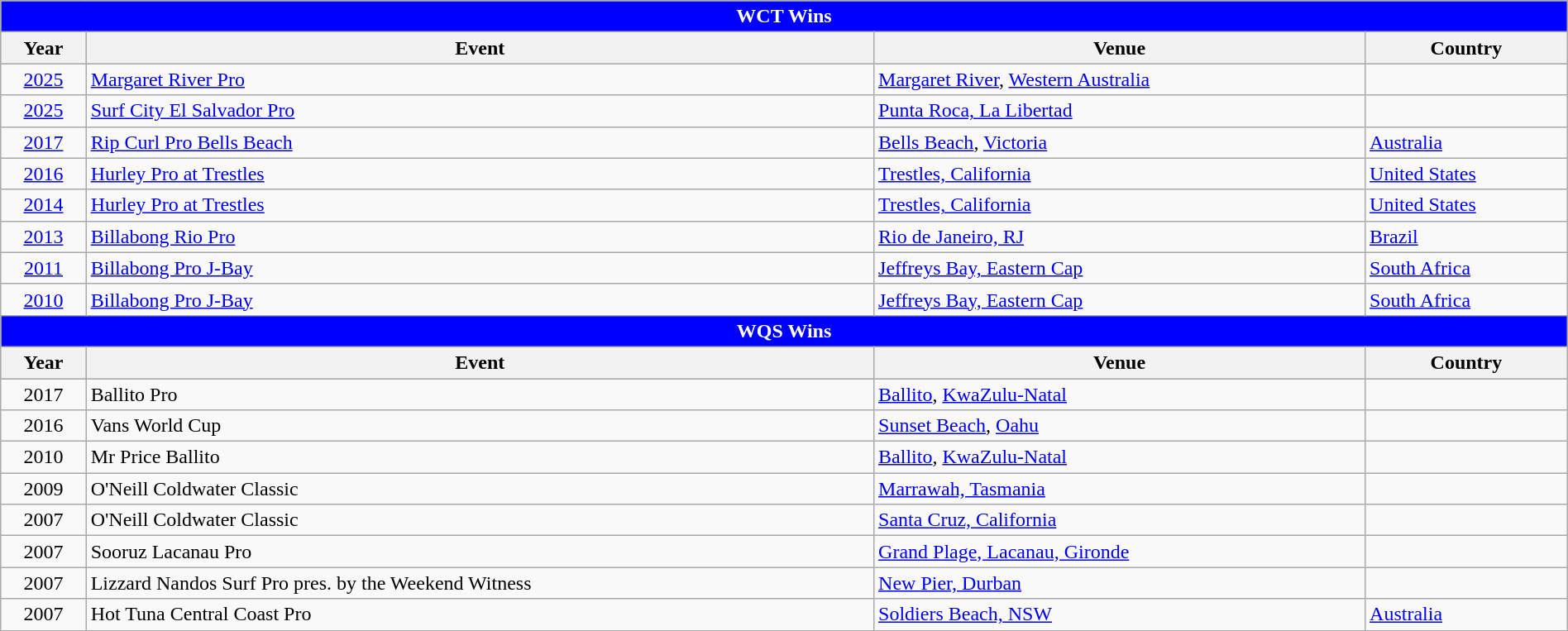<table class="wikitable" style="width:100%;">
<tr bgcolor=skyblue>
<td colspan=4; style="background: blue; color: white" align="center"><strong>WCT Wins</strong></td>
</tr>
<tr bgcolor=#bdb76b>
<th>Year</th>
<th>Event</th>
<th>Venue</th>
<th>Country</th>
</tr>
<tr>
<td style="text-align:center"><a href='#'>2025</a></td>
<td><a href='#'>Margaret River Pro</a></td>
<td><a href='#'>Margaret River</a>, <a href='#'>Western Australia</a></td>
<td></td>
</tr>
<tr>
<td style="text-align:center"><a href='#'>2025</a></td>
<td><a href='#'>Surf City El Salvador Pro</a></td>
<td><a href='#'>Punta Roca, La Libertad</a></td>
<td></td>
</tr>
<tr>
<td style="text-align:center"><a href='#'>2017</a></td>
<td><a href='#'>Rip Curl Pro Bells Beach</a></td>
<td><a href='#'>Bells Beach</a>, <a href='#'> Victoria</a></td>
<td> <a href='#'>Australia</a></td>
</tr>
<tr>
<td style="text-align:center"><a href='#'>2016</a></td>
<td><a href='#'>Hurley Pro at Trestles</a></td>
<td><a href='#'>Trestles, California</a></td>
<td> <a href='#'>United States</a></td>
</tr>
<tr>
<td style="text-align:center"><a href='#'>2014</a></td>
<td><a href='#'>Hurley Pro at Trestles</a></td>
<td><a href='#'>Trestles, California</a></td>
<td> <a href='#'>United States</a></td>
</tr>
<tr>
<td style="text-align:center"><a href='#'>2013</a></td>
<td><a href='#'>Billabong Rio Pro</a></td>
<td><a href='#'>Rio de Janeiro, RJ</a></td>
<td> <a href='#'>Brazil</a></td>
</tr>
<tr>
<td style="text-align:center"><a href='#'>2011</a></td>
<td><a href='#'>Billabong Pro J-Bay</a></td>
<td><a href='#'>Jeffreys Bay, Eastern Cap</a></td>
<td> <a href='#'>South Africa</a></td>
</tr>
<tr>
<td style="text-align:center"><a href='#'>2010</a></td>
<td><a href='#'>Billabong Pro J-Bay</a></td>
<td><a href='#'>Jeffreys Bay, Eastern Cap</a></td>
<td> <a href='#'>South Africa</a></td>
</tr>
<tr>
<td colspan="4;" style="background: blue; color: white" align="center"><strong>WQS Wins</strong></td>
</tr>
<tr bgcolor="#bdb76b">
<th>Year</th>
<th>Event</th>
<th>Venue</th>
<th>Country</th>
</tr>
<tr>
<td style="text-align:center">2017</td>
<td>Ballito Pro</td>
<td><a href='#'>Ballito</a>, <a href='#'>KwaZulu-Natal</a></td>
<td></td>
</tr>
<tr>
<td style="text-align:center">2016</td>
<td>Vans World Cup</td>
<td><a href='#'>Sunset Beach</a>, <a href='#'>Oahu</a></td>
<td></td>
</tr>
<tr>
<td style="text-align:center">2010</td>
<td>Mr Price Ballito</td>
<td><a href='#'>Ballito</a>, <a href='#'>KwaZulu-Natal</a></td>
<td></td>
</tr>
<tr>
<td style="text-align:center">2009</td>
<td>O'Neill Coldwater Classic</td>
<td><a href='#'>Marrawah, Tasmania</a></td>
<td></td>
</tr>
<tr>
<td style="text-align:center">2007</td>
<td>O'Neill Coldwater Classic</td>
<td><a href='#'>Santa Cruz, California</a></td>
<td></td>
</tr>
<tr>
<td style="text-align:center">2007</td>
<td>Sooruz Lacanau Pro</td>
<td><a href='#'>Grand Plage, Lacanau, Gironde</a></td>
<td></td>
</tr>
<tr>
<td style="text-align:center">2007</td>
<td>Lizzard Nandos Surf Pro pres. by the Weekend Witness</td>
<td><a href='#'>New Pier, Durban</a></td>
<td></td>
</tr>
<tr>
<td style="text-align:center">2007</td>
<td>Hot Tuna Central Coast Pro</td>
<td><a href='#'>Soldiers Beach, NSW</a></td>
<td> <a href='#'>Australia</a></td>
</tr>
<tr>
</tr>
</table>
